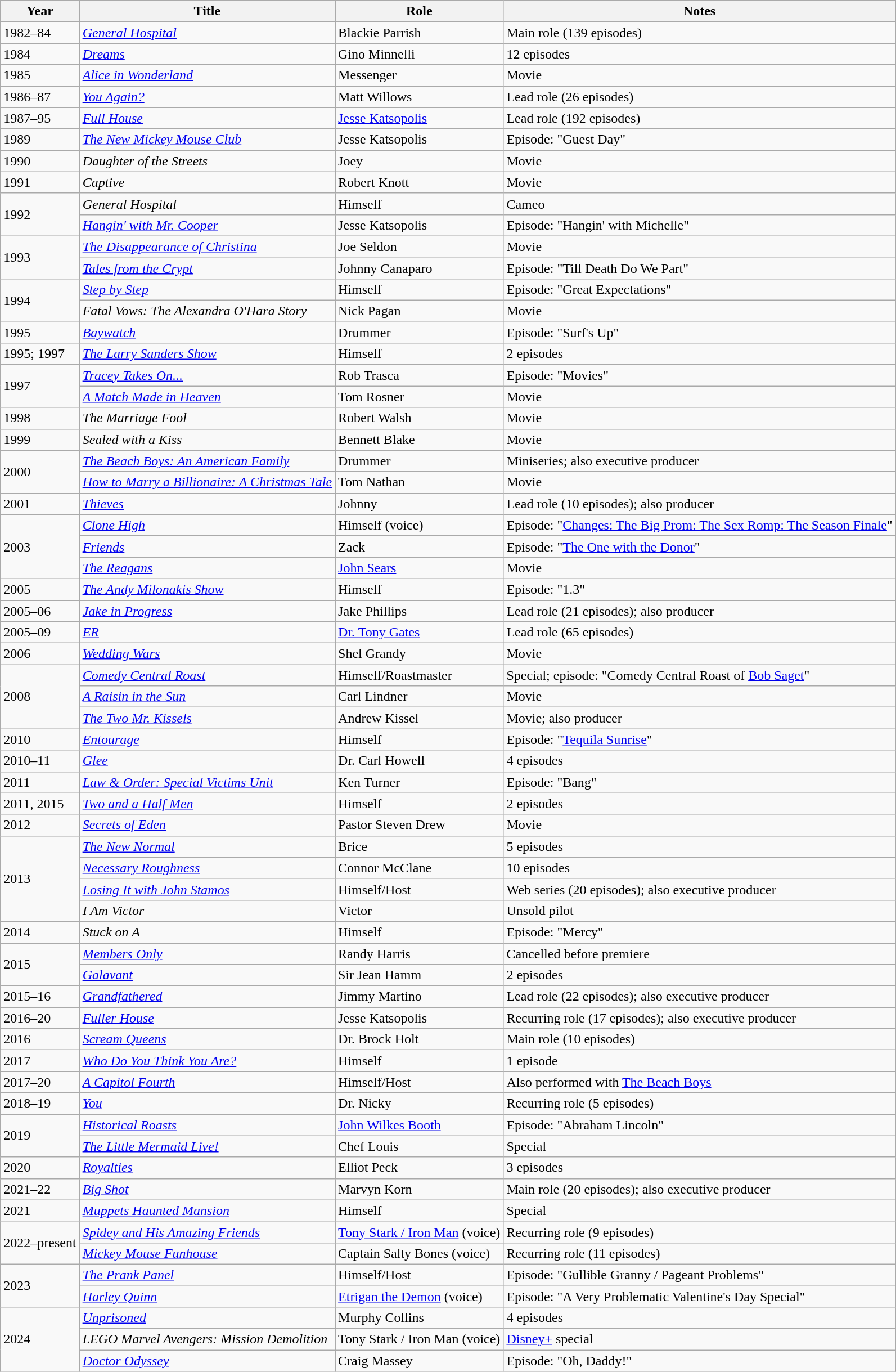<table class="wikitable sortable">
<tr>
<th>Year</th>
<th>Title</th>
<th>Role</th>
<th class="unsortable">Notes</th>
</tr>
<tr>
<td>1982–84</td>
<td><em><a href='#'>General Hospital</a></em></td>
<td>Blackie Parrish</td>
<td>Main role (139 episodes)</td>
</tr>
<tr>
<td>1984</td>
<td><em><a href='#'>Dreams</a></em></td>
<td>Gino Minnelli</td>
<td>12 episodes</td>
</tr>
<tr>
<td>1985</td>
<td><em><a href='#'>Alice in Wonderland</a></em></td>
<td>Messenger</td>
<td>Movie</td>
</tr>
<tr>
<td>1986–87</td>
<td><em><a href='#'>You Again?</a></em></td>
<td>Matt Willows</td>
<td>Lead role (26 episodes)</td>
</tr>
<tr>
<td>1987–95</td>
<td><em><a href='#'>Full House</a></em></td>
<td><a href='#'>Jesse Katsopolis</a></td>
<td>Lead role (192 episodes)</td>
</tr>
<tr>
<td>1989</td>
<td><em><a href='#'>The New Mickey Mouse Club</a></em></td>
<td>Jesse Katsopolis</td>
<td>Episode: "Guest Day"</td>
</tr>
<tr>
<td>1990</td>
<td><em>Daughter of the Streets</em></td>
<td>Joey</td>
<td>Movie</td>
</tr>
<tr>
<td>1991</td>
<td><em>Captive</em></td>
<td>Robert Knott</td>
<td>Movie</td>
</tr>
<tr>
<td rowspan="2">1992</td>
<td><em>General Hospital</em></td>
<td>Himself</td>
<td>Cameo</td>
</tr>
<tr>
<td><em><a href='#'>Hangin' with Mr. Cooper</a></em></td>
<td>Jesse Katsopolis</td>
<td>Episode: "Hangin' with Michelle"</td>
</tr>
<tr>
<td rowspan="2">1993</td>
<td><em><a href='#'>The Disappearance of Christina</a></em></td>
<td>Joe Seldon</td>
<td>Movie</td>
</tr>
<tr>
<td><em><a href='#'>Tales from the Crypt</a></em></td>
<td>Johnny Canaparo</td>
<td>Episode: "Till Death Do We Part"</td>
</tr>
<tr>
<td rowspan="2">1994</td>
<td><em><a href='#'>Step by Step</a></em></td>
<td>Himself</td>
<td>Episode: "Great Expectations"</td>
</tr>
<tr>
<td><em>Fatal Vows: The Alexandra O'Hara Story</em></td>
<td>Nick Pagan</td>
<td>Movie</td>
</tr>
<tr>
<td>1995</td>
<td><em><a href='#'>Baywatch</a></em></td>
<td>Drummer</td>
<td>Episode: "Surf's Up"</td>
</tr>
<tr>
<td>1995; 1997</td>
<td><em><a href='#'>The Larry Sanders Show</a></em></td>
<td>Himself</td>
<td>2 episodes</td>
</tr>
<tr>
<td rowspan="2">1997</td>
<td><em><a href='#'>Tracey Takes On...</a></em></td>
<td>Rob Trasca</td>
<td>Episode: "Movies"</td>
</tr>
<tr>
<td><em><a href='#'>A Match Made in Heaven</a></em></td>
<td>Tom Rosner</td>
<td>Movie</td>
</tr>
<tr>
<td>1998</td>
<td><em>The Marriage Fool</em></td>
<td>Robert Walsh</td>
<td>Movie</td>
</tr>
<tr>
<td>1999</td>
<td><em>Sealed with a Kiss</em></td>
<td>Bennett Blake</td>
<td>Movie</td>
</tr>
<tr>
<td rowspan="2">2000</td>
<td><em><a href='#'>The Beach Boys: An American Family</a></em></td>
<td>Drummer</td>
<td>Miniseries; also executive producer</td>
</tr>
<tr>
<td><em><a href='#'>How to Marry a Billionaire: A Christmas Tale</a></em></td>
<td>Tom Nathan</td>
<td>Movie</td>
</tr>
<tr>
<td>2001</td>
<td><em><a href='#'>Thieves</a></em></td>
<td>Johnny</td>
<td>Lead role (10 episodes); also producer</td>
</tr>
<tr>
<td rowspan="3">2003</td>
<td><em><a href='#'>Clone High</a></em></td>
<td>Himself (voice)</td>
<td>Episode: "<a href='#'>Changes: The Big Prom: The Sex Romp: The Season Finale</a>"</td>
</tr>
<tr>
<td><em><a href='#'>Friends</a></em></td>
<td>Zack</td>
<td>Episode: "<a href='#'>The One with the Donor</a>"</td>
</tr>
<tr>
<td><em><a href='#'>The Reagans</a></em></td>
<td><a href='#'>John Sears</a></td>
<td>Movie</td>
</tr>
<tr>
<td>2005</td>
<td><em><a href='#'>The Andy Milonakis Show</a></em></td>
<td>Himself</td>
<td>Episode: "1.3"</td>
</tr>
<tr>
<td>2005–06</td>
<td><em><a href='#'>Jake in Progress</a></em></td>
<td>Jake Phillips</td>
<td>Lead role (21 episodes); also producer</td>
</tr>
<tr>
<td>2005–09</td>
<td><em><a href='#'>ER</a></em></td>
<td><a href='#'>Dr. Tony Gates</a></td>
<td>Lead role (65 episodes)</td>
</tr>
<tr>
<td>2006</td>
<td><em><a href='#'>Wedding Wars</a></em></td>
<td>Shel Grandy</td>
<td>Movie</td>
</tr>
<tr>
<td rowspan="3">2008</td>
<td><em><a href='#'>Comedy Central Roast</a></em></td>
<td>Himself/Roastmaster</td>
<td>Special; episode: "Comedy Central Roast of <a href='#'>Bob Saget</a>"</td>
</tr>
<tr>
<td><em><a href='#'>A Raisin in the Sun</a></em></td>
<td>Carl Lindner</td>
<td>Movie</td>
</tr>
<tr>
<td><em><a href='#'>The Two Mr. Kissels</a></em></td>
<td>Andrew Kissel</td>
<td>Movie; also producer</td>
</tr>
<tr>
<td>2010</td>
<td><em><a href='#'>Entourage</a></em></td>
<td>Himself</td>
<td>Episode: "<a href='#'>Tequila Sunrise</a>"</td>
</tr>
<tr>
<td>2010–11</td>
<td><em><a href='#'>Glee</a></em></td>
<td>Dr. Carl Howell</td>
<td>4 episodes</td>
</tr>
<tr>
<td>2011</td>
<td><em><a href='#'>Law & Order: Special Victims Unit</a></em></td>
<td>Ken Turner</td>
<td>Episode: "Bang"</td>
</tr>
<tr>
<td>2011, 2015</td>
<td><em><a href='#'>Two and a Half Men</a></em></td>
<td>Himself</td>
<td>2 episodes</td>
</tr>
<tr>
<td>2012</td>
<td><em><a href='#'>Secrets of Eden</a></em></td>
<td>Pastor Steven Drew</td>
<td>Movie</td>
</tr>
<tr>
<td rowspan="4">2013</td>
<td><em><a href='#'>The New Normal</a></em></td>
<td>Brice</td>
<td>5 episodes</td>
</tr>
<tr>
<td><em><a href='#'>Necessary Roughness</a></em></td>
<td>Connor McClane</td>
<td>10 episodes</td>
</tr>
<tr>
<td><em><a href='#'>Losing It with John Stamos</a></em></td>
<td>Himself/Host</td>
<td>Web series (20 episodes); also executive producer</td>
</tr>
<tr>
<td><em>I Am Victor</em></td>
<td>Victor</td>
<td>Unsold pilot</td>
</tr>
<tr>
<td>2014</td>
<td><em>Stuck on A</em></td>
<td>Himself</td>
<td>Episode: "Mercy"</td>
</tr>
<tr>
<td rowspan="2">2015</td>
<td><em><a href='#'>Members Only</a></em></td>
<td>Randy Harris</td>
<td>Cancelled before premiere</td>
</tr>
<tr>
<td><em><a href='#'>Galavant</a></em></td>
<td>Sir Jean Hamm</td>
<td>2 episodes</td>
</tr>
<tr>
<td>2015–16</td>
<td><em><a href='#'>Grandfathered</a></em></td>
<td>Jimmy Martino</td>
<td>Lead role (22 episodes); also executive producer</td>
</tr>
<tr>
<td>2016–20</td>
<td><em><a href='#'>Fuller House</a></em></td>
<td>Jesse Katsopolis</td>
<td>Recurring role (17 episodes); also executive producer</td>
</tr>
<tr>
<td>2016</td>
<td><em><a href='#'>Scream Queens</a></em></td>
<td>Dr. Brock Holt</td>
<td>Main role (10 episodes)</td>
</tr>
<tr>
<td>2017</td>
<td><em><a href='#'>Who Do You Think You Are?</a></em></td>
<td>Himself</td>
<td>1 episode</td>
</tr>
<tr>
<td>2017–20</td>
<td><em><a href='#'>A Capitol Fourth</a></em></td>
<td>Himself/Host</td>
<td>Also performed with <a href='#'>The Beach Boys</a></td>
</tr>
<tr>
<td>2018–19</td>
<td><em><a href='#'>You</a></em></td>
<td>Dr. Nicky</td>
<td>Recurring role (5 episodes)</td>
</tr>
<tr>
<td rowspan="2">2019</td>
<td><em><a href='#'>Historical Roasts</a></em></td>
<td><a href='#'>John Wilkes Booth</a></td>
<td>Episode: "Abraham Lincoln"</td>
</tr>
<tr>
<td><em><a href='#'>The Little Mermaid Live!</a></em></td>
<td>Chef Louis</td>
<td>Special</td>
</tr>
<tr>
<td>2020</td>
<td><em><a href='#'>Royalties</a></em></td>
<td>Elliot Peck</td>
<td>3 episodes</td>
</tr>
<tr>
<td>2021–22</td>
<td><em><a href='#'>Big Shot</a></em></td>
<td>Marvyn Korn</td>
<td>Main role (20 episodes); also executive producer</td>
</tr>
<tr>
<td>2021</td>
<td><em><a href='#'>Muppets Haunted Mansion</a></em></td>
<td>Himself</td>
<td>Special</td>
</tr>
<tr>
<td rowspan="2">2022–present</td>
<td><em><a href='#'>Spidey and His Amazing Friends</a></em></td>
<td><a href='#'>Tony Stark / Iron Man</a> (voice)</td>
<td>Recurring role (9 episodes)</td>
</tr>
<tr>
<td><em><a href='#'>Mickey Mouse Funhouse</a></em></td>
<td>Captain Salty Bones (voice)</td>
<td>Recurring role (11 episodes)</td>
</tr>
<tr>
<td rowspan="2">2023</td>
<td><em><a href='#'>The Prank Panel</a></em></td>
<td>Himself/Host</td>
<td>Episode: "Gullible Granny / Pageant Problems"</td>
</tr>
<tr>
<td><em><a href='#'>Harley Quinn</a></em></td>
<td><a href='#'>Etrigan the Demon</a> (voice)</td>
<td>Episode: "A Very Problematic Valentine's Day Special"</td>
</tr>
<tr>
<td rowspan="3">2024</td>
<td><em><a href='#'>Unprisoned</a></em></td>
<td>Murphy Collins</td>
<td>4 episodes</td>
</tr>
<tr>
<td><em>LEGO Marvel Avengers: Mission Demolition</em></td>
<td>Tony Stark / Iron Man (voice)</td>
<td><a href='#'>Disney+</a> special</td>
</tr>
<tr>
<td><em><a href='#'>Doctor Odyssey</a></em></td>
<td>Craig Massey</td>
<td>Episode: "Oh, Daddy!"</td>
</tr>
</table>
